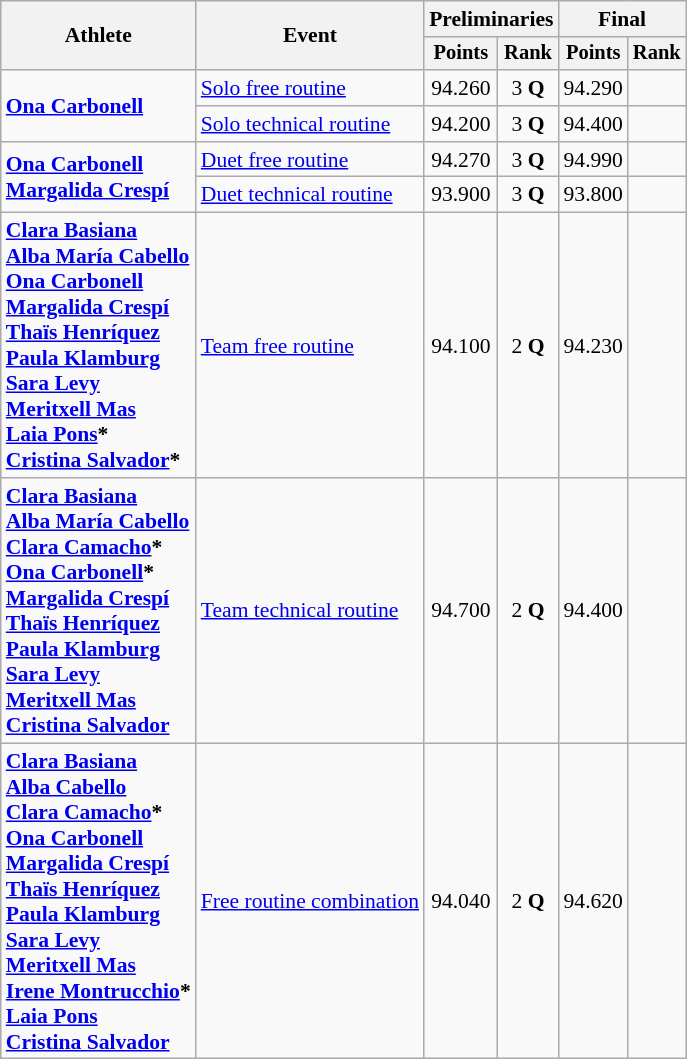<table class=wikitable style="font-size:90%">
<tr>
<th rowspan="2">Athlete</th>
<th rowspan="2">Event</th>
<th colspan="2">Preliminaries</th>
<th colspan="2">Final</th>
</tr>
<tr style="font-size:95%">
<th>Points</th>
<th>Rank</th>
<th>Points</th>
<th>Rank</th>
</tr>
<tr align=center>
<td align=left rowspan=2><strong><a href='#'>Ona Carbonell</a></strong></td>
<td align=left><a href='#'>Solo free routine</a></td>
<td>94.260</td>
<td>3 <strong>Q</strong></td>
<td>94.290</td>
<td></td>
</tr>
<tr align=center>
<td align=left><a href='#'>Solo technical routine</a></td>
<td>94.200</td>
<td>3 <strong>Q</strong></td>
<td>94.400</td>
<td></td>
</tr>
<tr align=center>
<td align=left rowspan=2><strong><a href='#'>Ona Carbonell</a><br><a href='#'>Margalida Crespí</a></strong></td>
<td align=left><a href='#'>Duet free routine</a></td>
<td>94.270</td>
<td>3 <strong>Q</strong></td>
<td>94.990</td>
<td></td>
</tr>
<tr align=center>
<td align=left><a href='#'>Duet technical routine</a></td>
<td>93.900</td>
<td>3 <strong>Q</strong></td>
<td>93.800</td>
<td></td>
</tr>
<tr align=center>
<td align=left><strong><a href='#'>Clara Basiana</a><br><a href='#'>Alba María Cabello</a><br><a href='#'>Ona Carbonell</a><br><a href='#'>Margalida Crespí</a><br><a href='#'>Thaïs Henríquez</a><br><a href='#'>Paula Klamburg</a><br><a href='#'>Sara Levy</a><br><a href='#'>Meritxell Mas</a><br><a href='#'>Laia Pons</a>*<br><a href='#'>Cristina Salvador</a>*</strong></td>
<td align=left><a href='#'>Team free routine</a></td>
<td>94.100</td>
<td>2 <strong>Q</strong></td>
<td>94.230</td>
<td></td>
</tr>
<tr align=center>
<td align=left><strong><a href='#'>Clara Basiana</a><br><a href='#'>Alba María Cabello</a><br><a href='#'>Clara Camacho</a>*<br><a href='#'>Ona Carbonell</a>*<br><a href='#'>Margalida Crespí</a><br><a href='#'>Thaïs Henríquez</a><br><a href='#'>Paula Klamburg</a><br><a href='#'>Sara Levy</a><br><a href='#'>Meritxell Mas</a><br><a href='#'>Cristina Salvador</a></strong></td>
<td align=left><a href='#'>Team technical routine</a></td>
<td>94.700</td>
<td>2 <strong>Q</strong></td>
<td>94.400</td>
<td></td>
</tr>
<tr align=center>
<td align=left><strong><a href='#'>Clara Basiana</a><br><a href='#'>Alba Cabello</a><br><a href='#'>Clara Camacho</a>*<br><a href='#'>Ona Carbonell</a><br><a href='#'>Margalida Crespí</a><br><a href='#'>Thaïs Henríquez</a><br><a href='#'>Paula Klamburg</a><br><a href='#'>Sara Levy</a><br><a href='#'>Meritxell Mas</a><br><a href='#'>Irene Montrucchio</a>*<br><a href='#'>Laia Pons</a><br><a href='#'>Cristina Salvador</a></strong></td>
<td align=left><a href='#'>Free routine combination</a></td>
<td>94.040</td>
<td>2 <strong>Q</strong></td>
<td>94.620</td>
<td></td>
</tr>
</table>
